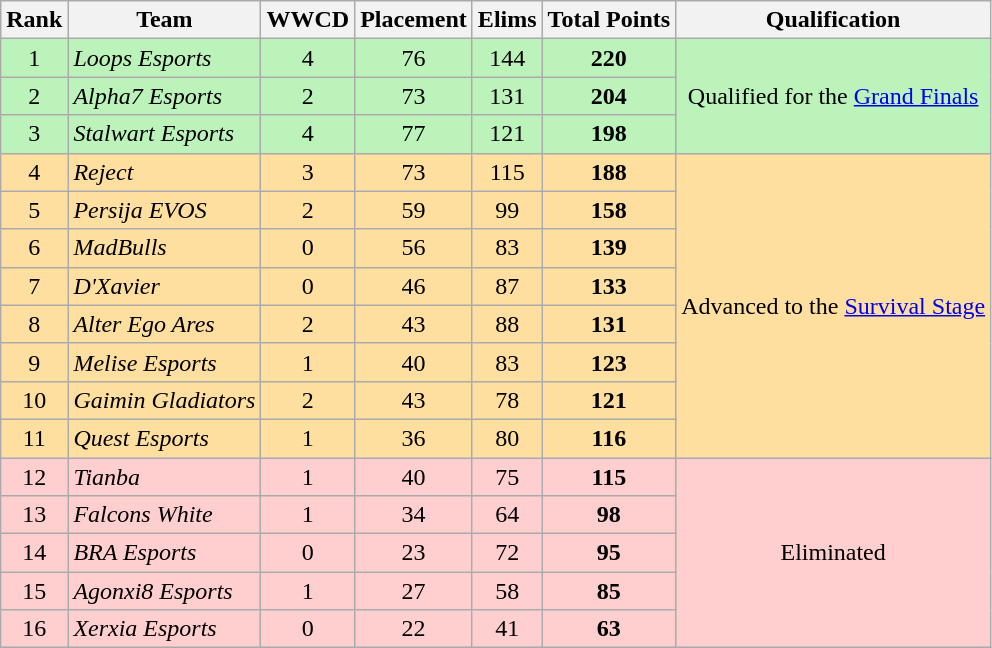<table class="wikitable" style="text-align:center">
<tr>
<th>Rank</th>
<th>Team</th>
<th>WWCD</th>
<th>Placement</th>
<th>Elims</th>
<th>Total Points</th>
<th>Qualification</th>
</tr>
<tr style="background:#BBF3BB">
<td>1</td>
<td style="text-align:left"><em>Loops Esports</em></td>
<td>4</td>
<td>76</td>
<td>144</td>
<td><strong>220</strong></td>
<td rowspan="3">Qualified for the <a href='#'>Grand Finals</a></td>
</tr>
<tr style="background:#BBF3BB">
<td>2</td>
<td style="text-align:left"><em>Alpha7 Esports</em></td>
<td>2</td>
<td>73</td>
<td>131</td>
<td><strong>204</strong></td>
</tr>
<tr style="background:#BBF3BB">
<td>3</td>
<td style="text-align:left"><em>Stalwart Esports</em></td>
<td>4</td>
<td>77</td>
<td>121</td>
<td><strong>198</strong></td>
</tr>
<tr style="background:#FFDF9F">
<td>4</td>
<td style="text-align:left"><em>Reject</em></td>
<td>3</td>
<td>73</td>
<td>115</td>
<td><strong>188</strong></td>
<td rowspan="8">Advanced to the <a href='#'>Survival Stage</a></td>
</tr>
<tr style="background:#FFDF9F">
<td>5</td>
<td style="text-align:left"><em>Persija EVOS</em></td>
<td>2</td>
<td>59</td>
<td>99</td>
<td><strong>158</strong></td>
</tr>
<tr style="background:#FFDF9F">
<td>6</td>
<td style="text-align:left"><em>MadBulls</em></td>
<td>0</td>
<td>56</td>
<td>83</td>
<td><strong>139</strong></td>
</tr>
<tr style="background:#FFDF9F">
<td>7</td>
<td style="text-align:left"><em>D'Xavier</em></td>
<td>0</td>
<td>46</td>
<td>87</td>
<td><strong>133</strong></td>
</tr>
<tr style="background:#FFDF9F">
<td>8</td>
<td style="text-align:left"><em>Alter Ego Ares</em></td>
<td>2</td>
<td>43</td>
<td>88</td>
<td><strong>131</strong></td>
</tr>
<tr style="background:#FFDF9F">
<td>9</td>
<td style="text-align:left"><em>Melise Esports</em></td>
<td>1</td>
<td>40</td>
<td>83</td>
<td><strong>123</strong></td>
</tr>
<tr style="background:#FFDF9F">
<td>10</td>
<td style="text-align:left"><em>Gaimin Gladiators</em></td>
<td>2</td>
<td>43</td>
<td>78</td>
<td><strong>121</strong></td>
</tr>
<tr style="background:#FFDF9F">
<td>11</td>
<td style="text-align:left"><em>Quest Esports</em></td>
<td>1</td>
<td>36</td>
<td>80</td>
<td><strong>116</strong></td>
</tr>
<tr style="background:#FFCFCF">
<td>12</td>
<td style="text-align:left"><em>Tianba</em></td>
<td>1</td>
<td>40</td>
<td>75</td>
<td><strong>115</strong></td>
<td rowspan="5">Eliminated</td>
</tr>
<tr style="background:#FFCFCF">
<td>13</td>
<td style="text-align:left"><em>Falcons White</em></td>
<td>1</td>
<td>34</td>
<td>64</td>
<td><strong>98</strong></td>
</tr>
<tr style="background:#FFCFCF">
<td>14</td>
<td style="text-align:left"><em>BRA Esports</em></td>
<td>0</td>
<td>23</td>
<td>72</td>
<td><strong>95</strong></td>
</tr>
<tr style="background:#FFCFCF">
<td>15</td>
<td style="text-align:left"><em>Agonxi8 Esports</em></td>
<td>1</td>
<td>27</td>
<td>58</td>
<td><strong>85</strong></td>
</tr>
<tr style="background:#FFCFCF">
<td>16</td>
<td style="text-align:left"><em>Xerxia Esports</em></td>
<td>0</td>
<td>22</td>
<td>41</td>
<td><strong>63</strong></td>
</tr>
</table>
